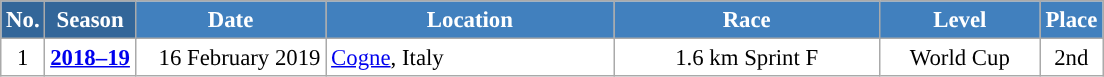<table class="wikitable sortable" style="font-size:95%; text-align:center; border:grey solid 1px; border-collapse:collapse; background:#ffffff;">
<tr style="background:#efefef;">
<th style="background-color:#369; color:white;">No.</th>
<th style="background-color:#369; color:white;">Season</th>
<th style="background-color:#4180be; color:white; width:120px;">Date</th>
<th style="background-color:#4180be; color:white; width:185px;">Location</th>
<th style="background-color:#4180be; color:white; width:170px;">Race</th>
<th style="background-color:#4180be; color:white; width:100px;">Level</th>
<th style="background-color:#4180be; color:white;">Place</th>
</tr>
<tr>
<td align=center>1</td>
<td align=center><strong><a href='#'>2018–19</a></strong></td>
<td align=right>16 February 2019</td>
<td align=left> <a href='#'>Cogne</a>, Italy</td>
<td>1.6 km Sprint F</td>
<td>World Cup</td>
<td>2nd</td>
</tr>
</table>
